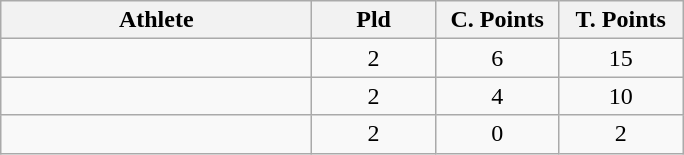<table class="wikitable" style="text-align:center">
<tr>
<th width=200>Athlete</th>
<th width=75>Pld</th>
<th width=75>C. Points</th>
<th width=75>T. Points</th>
</tr>
<tr>
<td style="text-align:left"></td>
<td>2</td>
<td>6</td>
<td>15</td>
</tr>
<tr>
<td style="text-align:left"></td>
<td>2</td>
<td>4</td>
<td>10</td>
</tr>
<tr>
<td style="text-align:left"></td>
<td>2</td>
<td>0</td>
<td>2</td>
</tr>
</table>
